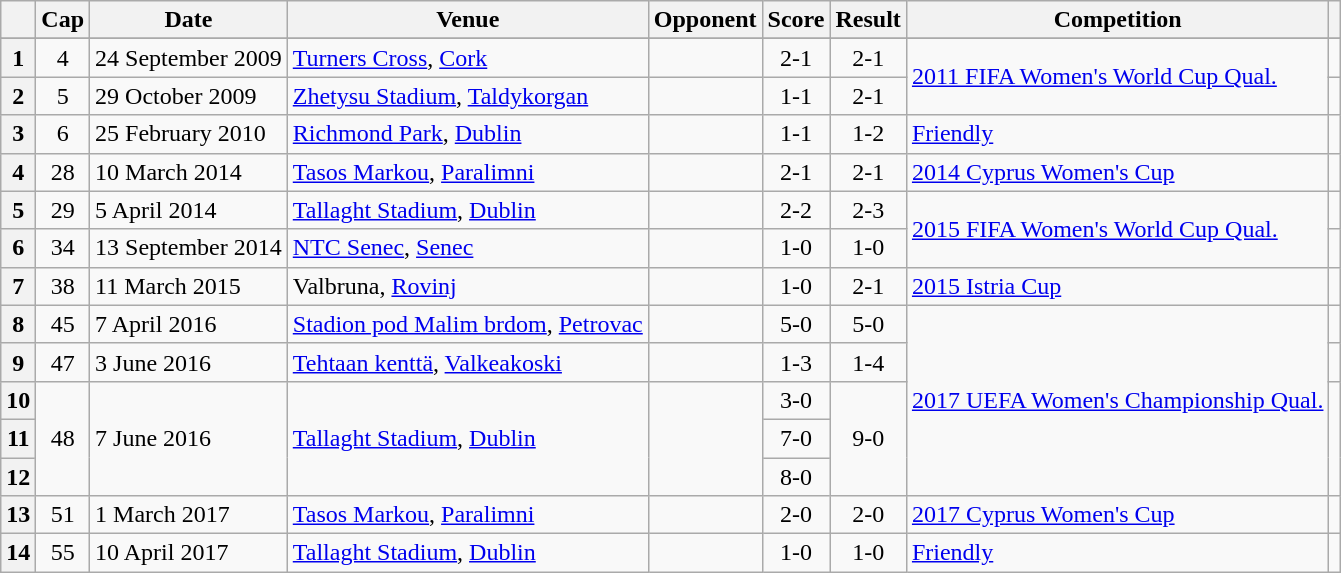<table class="wikitable sortable">
<tr>
<th scope="col"></th>
<th scope="col" style="text-align:center;">Cap</th>
<th scope="col">Date</th>
<th scope="col">Venue</th>
<th scope="col">Opponent</th>
<th scope="col">Score</th>
<th scope="col">Result</th>
<th scope="col">Competition</th>
<th scope="col" class="unsortable"></th>
</tr>
<tr>
</tr>
<tr>
<th scope="row">1</th>
<td align=center>4</td>
<td>24 September 2009</td>
<td><a href='#'>Turners Cross</a>, <a href='#'>Cork</a></td>
<td></td>
<td align=center>2-1</td>
<td align=center>2-1</td>
<td rowspan="2"><a href='#'>2011 FIFA Women's World Cup Qual.</a></td>
<td></td>
</tr>
<tr>
<th scope="row">2</th>
<td align=center>5</td>
<td>29 October 2009</td>
<td><a href='#'>Zhetysu Stadium</a>, <a href='#'>Taldykorgan</a></td>
<td></td>
<td align=center>1-1</td>
<td align=center>2-1</td>
<td></td>
</tr>
<tr>
<th scope="row">3</th>
<td align=center>6</td>
<td>25 February 2010</td>
<td><a href='#'>Richmond Park</a>, <a href='#'>Dublin</a></td>
<td></td>
<td align=center>1-1</td>
<td align=center>1-2</td>
<td><a href='#'>Friendly</a></td>
<td></td>
</tr>
<tr>
<th scope="row">4</th>
<td align=center>28</td>
<td>10 March 2014</td>
<td><a href='#'>Tasos Markou</a>, <a href='#'>Paralimni</a></td>
<td></td>
<td align=center>2-1</td>
<td align=center>2-1</td>
<td><a href='#'>2014 Cyprus Women's Cup</a></td>
<td></td>
</tr>
<tr>
<th scope="row">5</th>
<td align=center>29</td>
<td>5 April 2014</td>
<td><a href='#'>Tallaght Stadium</a>, <a href='#'>Dublin</a></td>
<td></td>
<td align=center>2-2</td>
<td align=center>2-3</td>
<td rowspan="2"><a href='#'>2015 FIFA Women's World Cup Qual.</a></td>
<td></td>
</tr>
<tr>
<th scope="row">6</th>
<td align=center>34</td>
<td>13 September 2014</td>
<td><a href='#'>NTC Senec</a>, <a href='#'>Senec</a></td>
<td></td>
<td align=center>1-0</td>
<td align=center>1-0</td>
<td></td>
</tr>
<tr>
<th scope="row">7</th>
<td align=center>38</td>
<td>11 March 2015</td>
<td>Valbruna, <a href='#'>Rovinj</a></td>
<td></td>
<td align=center>1-0</td>
<td align=center>2-1</td>
<td><a href='#'>2015 Istria Cup</a></td>
<td></td>
</tr>
<tr>
<th scope="row">8</th>
<td align=center>45</td>
<td>7 April 2016</td>
<td><a href='#'>Stadion pod Malim brdom</a>, <a href='#'>Petrovac</a></td>
<td></td>
<td align=center>5-0</td>
<td align=center>5-0</td>
<td rowspan="5"><a href='#'>2017 UEFA Women's Championship Qual.</a></td>
<td></td>
</tr>
<tr>
<th scope="row">9</th>
<td align=center>47</td>
<td>3 June 2016</td>
<td><a href='#'>Tehtaan kenttä</a>, <a href='#'>Valkeakoski</a></td>
<td></td>
<td align=center>1-3</td>
<td align=center>1-4</td>
<td></td>
</tr>
<tr>
<th scope="row">10</th>
<td rowspan="3" align=center>48</td>
<td rowspan="3">7 June 2016</td>
<td rowspan="3"><a href='#'>Tallaght Stadium</a>, <a href='#'>Dublin</a></td>
<td rowspan="3"></td>
<td align=center>3-0</td>
<td rowspan="3" align=center>9-0</td>
<td rowspan="3"></td>
</tr>
<tr>
<th scope="row">11</th>
<td align=center>7-0</td>
</tr>
<tr>
<th scope="row">12</th>
<td align=center>8-0</td>
</tr>
<tr>
<th scope="row">13</th>
<td align=center>51</td>
<td>1 March 2017</td>
<td><a href='#'>Tasos Markou</a>, <a href='#'>Paralimni</a></td>
<td></td>
<td align=center>2-0</td>
<td align=center>2-0</td>
<td><a href='#'>2017 Cyprus Women's Cup</a></td>
<td></td>
</tr>
<tr>
<th scope="row">14</th>
<td align=center>55</td>
<td>10 April 2017</td>
<td><a href='#'>Tallaght Stadium</a>, <a href='#'>Dublin</a></td>
<td></td>
<td align=center>1-0</td>
<td align=center>1-0</td>
<td><a href='#'>Friendly</a></td>
<td></td>
</tr>
</table>
